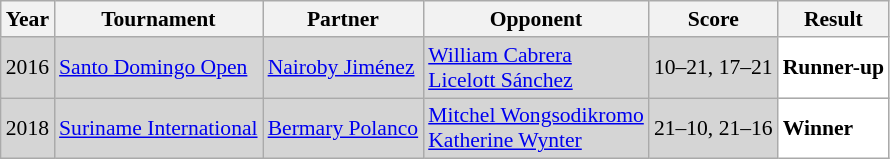<table class="sortable wikitable" style="font-size: 90%;">
<tr>
<th>Year</th>
<th>Tournament</th>
<th>Partner</th>
<th>Opponent</th>
<th>Score</th>
<th>Result</th>
</tr>
<tr style="background:#D5D5D5">
<td align="center">2016</td>
<td align="left"><a href='#'>Santo Domingo Open</a></td>
<td align="left"> <a href='#'>Nairoby Jiménez</a></td>
<td align="left"> <a href='#'>William Cabrera</a> <br>  <a href='#'>Licelott Sánchez</a></td>
<td align="left">10–21, 17–21</td>
<td style="text-align:left; background:white"> <strong>Runner-up</strong></td>
</tr>
<tr style="background:#D5D5D5">
<td align="center">2018</td>
<td align="left"><a href='#'>Suriname International</a></td>
<td align="left"> <a href='#'>Bermary Polanco</a></td>
<td align="left"> <a href='#'>Mitchel Wongsodikromo</a> <br>  <a href='#'>Katherine Wynter</a></td>
<td align="left">21–10, 21–16</td>
<td style="text-align:left; background:white"> <strong>Winner</strong></td>
</tr>
</table>
